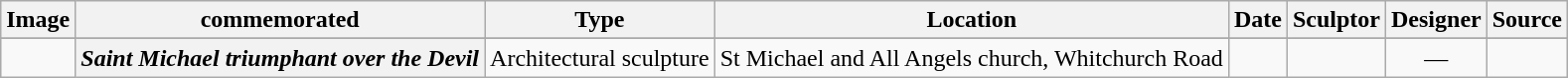<table class="wikitable sortable">
<tr>
<th class="unsortable">Image</th>
<th> commemorated</th>
<th>Type</th>
<th>Location</th>
<th>Date</th>
<th>Sculptor</th>
<th> Designer</th>
<th class="unsortable">Source</th>
</tr>
<tr>
</tr>
<tr>
<td></td>
<th><em>Saint Michael triumphant over the Devil</em></th>
<td>Architectural sculpture</td>
<td>St Michael and All Angels church, Whitchurch Road</td>
<td></td>
<td></td>
<td align="center">—</td>
<td></td>
</tr>
</table>
